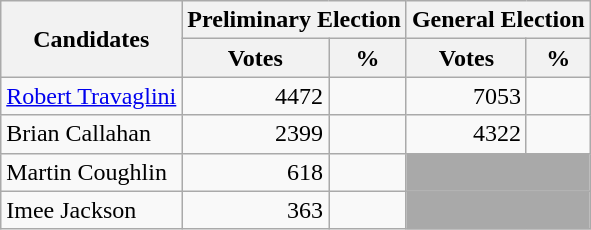<table class=wikitable>
<tr>
<th colspan=1 rowspan=2><strong>Candidates</strong></th>
<th colspan=2><strong>Preliminary Election</strong></th>
<th colspan=2><strong>General Election</strong></th>
</tr>
<tr>
<th>Votes</th>
<th>%</th>
<th>Votes</th>
<th>%</th>
</tr>
<tr>
<td><a href='#'>Robert Travaglini</a></td>
<td align="right">4472</td>
<td align="right"></td>
<td align="right">7053</td>
<td align="right"></td>
</tr>
<tr>
<td>Brian Callahan</td>
<td align="right">2399</td>
<td align="right"></td>
<td align="right">4322</td>
<td align="right"></td>
</tr>
<tr>
<td>Martin Coughlin</td>
<td align="right">618</td>
<td align="right"></td>
<td colspan=2 bgcolor=darkgray> </td>
</tr>
<tr>
<td>Imee Jackson</td>
<td align="right">363</td>
<td align="right"></td>
<td colspan=2 bgcolor=darkgray> </td>
</tr>
</table>
